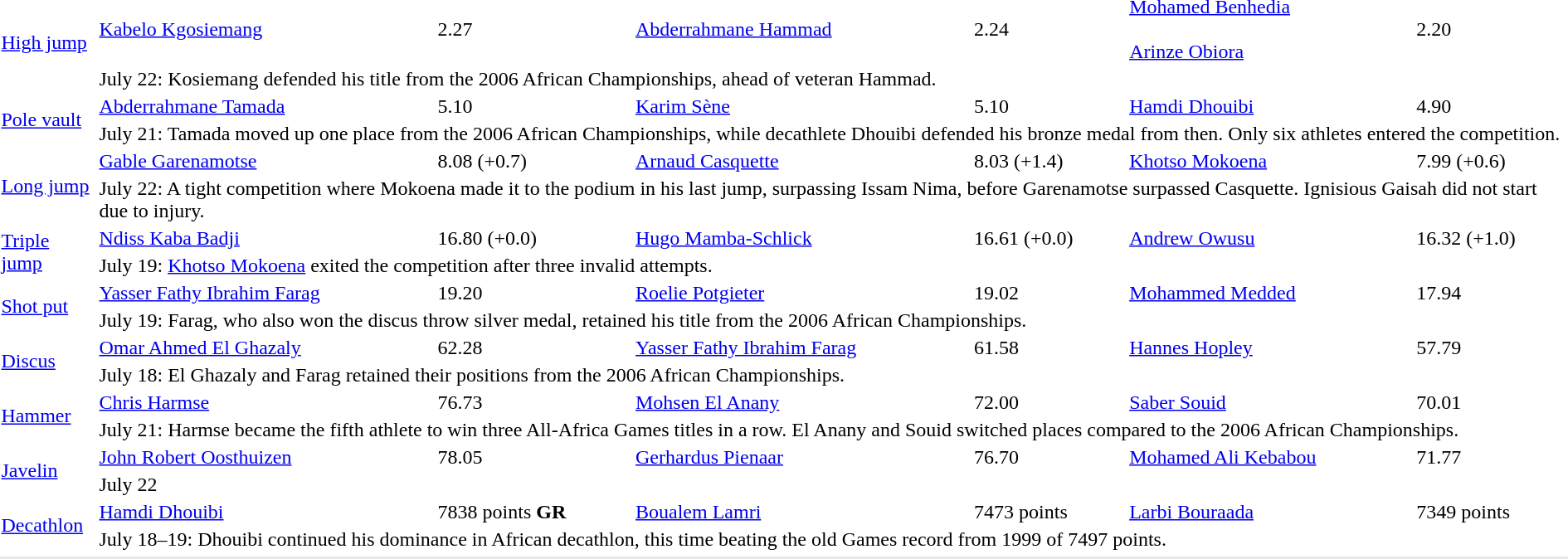<table>
<tr>
<td rowspan=2><a href='#'>High jump</a><br></td>
<td><a href='#'>Kabelo Kgosiemang</a> <br> </td>
<td>2.27</td>
<td><a href='#'>Abderrahmane Hammad</a> <br> </td>
<td>2.24</td>
<td><a href='#'>Mohamed Benhedia</a> <br> <br><a href='#'>Arinze Obiora</a> <br> </td>
<td>2.20</td>
</tr>
<tr>
<td colspan=6>July 22: Kosiemang defended his title from the 2006 African Championships, ahead of veteran Hammad.</td>
</tr>
<tr>
<td rowspan=2><a href='#'>Pole vault</a><br></td>
<td><a href='#'>Abderrahmane Tamada</a> <br> </td>
<td>5.10</td>
<td><a href='#'>Karim Sène</a> <br> </td>
<td>5.10</td>
<td><a href='#'>Hamdi Dhouibi</a> <br> </td>
<td>4.90</td>
</tr>
<tr>
<td colspan=6>July 21: Tamada moved up one place from the 2006 African Championships, while decathlete Dhouibi defended his bronze medal from then. Only six athletes entered the competition.</td>
</tr>
<tr>
<td rowspan=2><a href='#'>Long jump</a><br></td>
<td><a href='#'>Gable Garenamotse</a> <br> </td>
<td>8.08 (+0.7)</td>
<td><a href='#'>Arnaud Casquette</a> <br> </td>
<td>8.03 (+1.4)</td>
<td><a href='#'>Khotso Mokoena</a> <br> </td>
<td>7.99 (+0.6)</td>
</tr>
<tr>
<td colspan=6>July 22: A tight competition where Mokoena made it to the podium in his last jump, surpassing Issam Nima, before Garenamotse surpassed Casquette. Ignisious Gaisah did not start due to injury.</td>
</tr>
<tr>
<td rowspan=2><a href='#'>Triple jump</a><br></td>
<td><a href='#'>Ndiss Kaba Badji</a> <br> </td>
<td>16.80 (+0.0)</td>
<td><a href='#'>Hugo Mamba-Schlick</a> <br> </td>
<td>16.61 (+0.0)</td>
<td><a href='#'>Andrew Owusu</a> <br> </td>
<td>16.32 (+1.0)</td>
</tr>
<tr>
<td colspan=6>July 19: <a href='#'>Khotso Mokoena</a> exited the competition after three invalid attempts.</td>
</tr>
<tr>
<td rowspan=2><a href='#'>Shot put</a><br></td>
<td><a href='#'>Yasser Fathy Ibrahim Farag</a> <br> </td>
<td>19.20</td>
<td><a href='#'>Roelie Potgieter</a> <br> </td>
<td>19.02</td>
<td><a href='#'>Mohammed Medded</a> <br> </td>
<td>17.94</td>
</tr>
<tr>
<td colspan=6>July 19: Farag, who also won the discus throw silver medal, retained his title from the 2006 African Championships.</td>
</tr>
<tr>
<td rowspan=2><a href='#'>Discus</a><br></td>
<td><a href='#'>Omar Ahmed El Ghazaly</a> <br> </td>
<td>62.28</td>
<td><a href='#'>Yasser Fathy Ibrahim Farag</a> <br> </td>
<td>61.58</td>
<td><a href='#'>Hannes Hopley</a> <br> </td>
<td>57.79</td>
</tr>
<tr>
<td colspan=6>July 18: El Ghazaly and Farag retained their positions from the 2006 African Championships.</td>
</tr>
<tr>
<td rowspan=2><a href='#'>Hammer</a><br></td>
<td><a href='#'>Chris Harmse</a> <br> </td>
<td>76.73</td>
<td><a href='#'>Mohsen El Anany</a> <br> </td>
<td>72.00</td>
<td><a href='#'>Saber Souid</a> <br> </td>
<td>70.01</td>
</tr>
<tr>
<td colspan=6>July 21: Harmse became the fifth athlete to win three All-Africa Games titles in a row. El Anany and Souid switched places compared to the 2006 African Championships.</td>
</tr>
<tr>
<td rowspan=2><a href='#'>Javelin</a><br></td>
<td><a href='#'>John Robert Oosthuizen</a> <br> </td>
<td>78.05</td>
<td><a href='#'>Gerhardus Pienaar</a> <br> </td>
<td>76.70</td>
<td><a href='#'>Mohamed Ali Kebabou</a> <br> </td>
<td>71.77</td>
</tr>
<tr>
<td colspan=6>July 22</td>
</tr>
<tr>
<td rowspan=2><a href='#'>Decathlon</a><br></td>
<td><a href='#'>Hamdi Dhouibi</a> <br> </td>
<td>7838 points <strong>GR</strong></td>
<td><a href='#'>Boualem Lamri</a> <br> </td>
<td>7473 points</td>
<td><a href='#'>Larbi Bouraada</a> <br> </td>
<td>7349 points</td>
</tr>
<tr>
<td colspan=6>July 18–19: Dhouibi continued his dominance in African decathlon, this time beating the old Games record from 1999 of 7497 points.</td>
</tr>
<tr>
</tr>
<tr bgcolor= e8e8e8>
<td colspan=7></td>
</tr>
</table>
